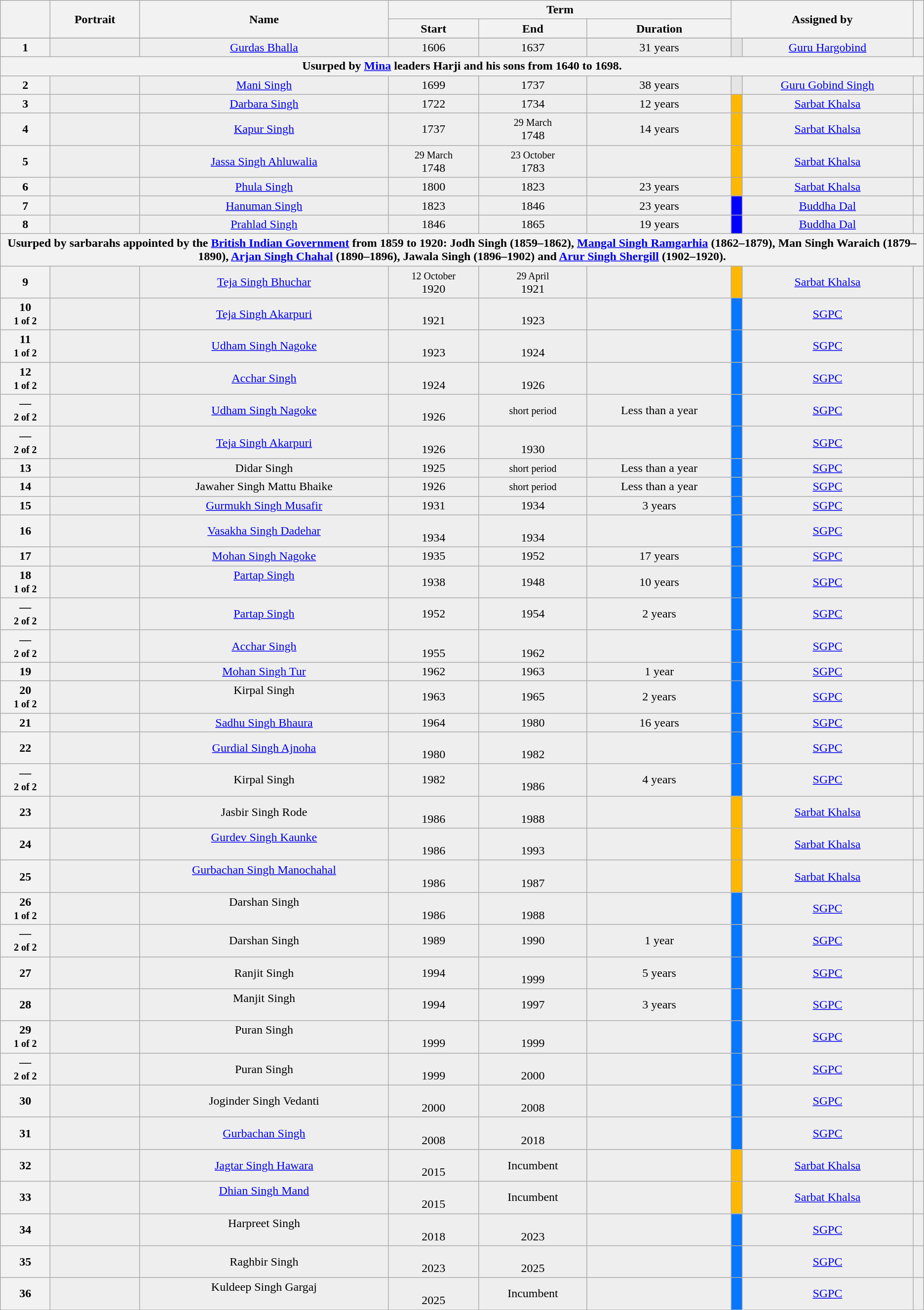<table class="wikitable sortable" style=text-align:center;">
<tr>
<th scope=col rowspan=2 class=unsortable></th>
<th scope=col rowspan=2 class=unsortable>Portrait</th>
<th scope=col rowspan=2>Name<br></th>
<th scope=colgroup class=unsortable colspan=3>Term</th>
<th scope=col rowspan=2 colspan=2>Assigned by</th>
<th scope=col rowspan=2 class=unsortable></th>
</tr>
<tr>
<th scope=col class=unsortable>Start</th>
<th scope=col class=unsortable>End</th>
<th scope=col class=unsortable>Duration</th>
</tr>
<tr>
</tr>
<tr style="background:#EEEEEE">
<th>1</th>
<td></td>
<td align="center"><a href='#'>Gurdas Bhalla</a><br></td>
<td>1606</td>
<td>1637</td>
<td>31 years</td>
<th style="background:#e5e5e5;"></th>
<td><a href='#'>Guru Hargobind</a></td>
<td></td>
</tr>
<tr>
<th colspan="9">Usurped by <a href='#'>Mina</a> leaders Harji and his sons from 1640 to 1698.</th>
</tr>
<tr style="background:#EEEEEE">
<th>2</th>
<td></td>
<td align="center"><a href='#'>Mani Singh</a><br></td>
<td>1699</td>
<td>1737</td>
<td>38 years</td>
<th style="background:#e5e5e5;"></th>
<td><a href='#'>Guru Gobind Singh</a></td>
<td></td>
</tr>
<tr style="background:#EEEEEE">
<th>3</th>
<td></td>
<td align="center"><a href='#'>Darbara Singh</a><br></td>
<td>1722</td>
<td>1734</td>
<td>12 years</td>
<th style="background:#ffb800;"></th>
<td><a href='#'>Sarbat Khalsa</a></td>
<td></td>
</tr>
<tr style="background:#EEEEEE">
<th>4</th>
<td></td>
<td align="center"><a href='#'>Kapur Singh</a><br></td>
<td>1737</td>
<td><small>29 March</small><br>1748</td>
<td>14 years</td>
<th style="background:#ffb800;"></th>
<td><a href='#'>Sarbat Khalsa</a></td>
<td></td>
</tr>
<tr style="background:#EEEEEE">
<th>5</th>
<td></td>
<td align="center"><a href='#'>Jassa Singh Ahluwalia</a><br></td>
<td><small>29 March</small><br>1748</td>
<td><small>23 October</small><br>1783</td>
<td></td>
<th style="background:#ffb800;"></th>
<td><a href='#'>Sarbat Khalsa</a></td>
<td></td>
</tr>
<tr style="background:#EEEEEE">
<th>6</th>
<td></td>
<td align="center"><a href='#'>Phula Singh</a><br></td>
<td>1800</td>
<td>1823</td>
<td>23 years</td>
<th style="background:#ffb800;"></th>
<td><a href='#'>Sarbat Khalsa</a></td>
<td></td>
</tr>
<tr style="background:#EEEEEE">
<th>7</th>
<td></td>
<td align="center"><a href='#'>Hanuman Singh</a><br></td>
<td>1823</td>
<td>1846</td>
<td>23 years</td>
<th style="background:#0000ff;"></th>
<td><a href='#'>Buddha Dal</a></td>
<td></td>
</tr>
<tr style="background:#EEEEEE">
<th>8</th>
<td></td>
<td align="center"><a href='#'>Prahlad Singh</a><br></td>
<td>1846</td>
<td>1865</td>
<td>19 years</td>
<th style="background:#0000ff;"></th>
<td><a href='#'>Buddha Dal</a></td>
<td></td>
</tr>
<tr>
<th colspan="9">Usurped by sarbarahs appointed by the <a href='#'>British Indian Government</a> from 1859 to 1920: Jodh Singh (1859–1862), <a href='#'>Mangal Singh Ramgarhia</a> (1862–1879), Man Singh Waraich (1879–1890), <a href='#'>Arjan Singh Chahal</a> (1890–1896), Jawala Singh (1896–1902) and <a href='#'>Arur Singh Shergill</a> (1902–1920).</th>
</tr>
<tr style="background:#EEEEEE">
<th>9</th>
<td></td>
<td align="center"><a href='#'>Teja Singh Bhuchar</a><br></td>
<td><small>12 October</small><br>1920</td>
<td><small>29 April</small><br>1921</td>
<td></td>
<th style="background:#ffb800;"></th>
<td><a href='#'>Sarbat Khalsa</a></td>
<td></td>
</tr>
<tr style="background:#EEEEEE">
<th>10<br><small>1 of 2</small></th>
<td></td>
<td align="center"><a href='#'>Teja Singh Akarpuri</a><br></td>
<td><br>1921</td>
<td><br>1923</td>
<td></td>
<th style="background:#0876ff;"></th>
<td><a href='#'>SGPC</a></td>
<td></td>
</tr>
<tr style="background:#EEEEEE">
<th>11<br><small>1 of 2</small></th>
<td></td>
<td align="center"><a href='#'>Udham Singh Nagoke</a><br></td>
<td><br>1923</td>
<td><br>1924</td>
<td></td>
<th style="background:#0876ff;"></th>
<td><a href='#'>SGPC</a></td>
<td></td>
</tr>
<tr style="background:#EEEEEE">
<th>12<br><small>1 of 2</small></th>
<td></td>
<td align="center"><a href='#'>Acchar Singh</a><br></td>
<td><br>1924</td>
<td><br>1926</td>
<td></td>
<th style="background:#0876ff;"></th>
<td><a href='#'>SGPC</a></td>
<td></td>
</tr>
<tr style="background:#EEEEEE">
<th>—<br><small>2 of 2</small></th>
<td></td>
<td align="center"><a href='#'>Udham Singh Nagoke</a><br></td>
<td><br>1926</td>
<td><small>short period</small></td>
<td>Less than a year</td>
<th style="background:#0876ff;"></th>
<td><a href='#'>SGPC</a></td>
<td></td>
</tr>
<tr style="background:#EEEEEE">
<th>—<br><small>2 of 2</small></th>
<td></td>
<td align="center"><a href='#'>Teja Singh Akarpuri</a><br></td>
<td><br>1926</td>
<td><br>1930</td>
<td></td>
<th style="background:#0876ff;"></th>
<td><a href='#'>SGPC</a></td>
<td></td>
</tr>
<tr style="background:#EEEEEE">
<th>13</th>
<td></td>
<td align="center">Didar Singh<br></td>
<td>1925</td>
<td><small>short period</small></td>
<td>Less than a year</td>
<th style="background:#0876ff;"></th>
<td><a href='#'>SGPC</a></td>
<td></td>
</tr>
<tr style="background:#EEEEEE">
<th>14</th>
<td></td>
<td align="center">Jawaher Singh Mattu Bhaike<br></td>
<td>1926</td>
<td><small>short period</small></td>
<td>Less than a year</td>
<th style="background:#0876ff;"></th>
<td><a href='#'>SGPC</a></td>
<td></td>
</tr>
<tr style="background:#EEEEEE">
<th>15</th>
<td></td>
<td align="center"><a href='#'>Gurmukh Singh Musafir</a><br></td>
<td>1931</td>
<td>1934</td>
<td>3 years</td>
<th style="background:#0876ff;"></th>
<td><a href='#'>SGPC</a></td>
<td></td>
</tr>
<tr style="background:#EEEEEE">
<th>16</th>
<td></td>
<td align="center"><a href='#'>Vasakha Singh Dadehar</a><br></td>
<td> <br>1934</td>
<td> <br>1934</td>
<td></td>
<th style="background:#0876ff;"></th>
<td><a href='#'>SGPC</a></td>
<td></td>
</tr>
<tr style="background:#EEEEEE">
<th>17</th>
<td></td>
<td align="center"><a href='#'>Mohan Singh Nagoke</a><br></td>
<td>1935</td>
<td>1952</td>
<td>17 years</td>
<th style="background:#0876ff;"></th>
<td><a href='#'>SGPC</a></td>
<td></td>
</tr>
<tr style="background:#EEEEEE">
<th>18<br><small>1 of 2</small></th>
<td></td>
<td align="center"><a href='#'>Partap Singh</a><br><br></td>
<td>1938</td>
<td>1948</td>
<td>10 years</td>
<th style="background:#0876ff;"></th>
<td><a href='#'>SGPC</a></td>
<td></td>
</tr>
<tr style="background:#EEEEEE">
<th>—<br><small>2 of 2</small></th>
<td></td>
<td align="center"><a href='#'>Partap Singh</a><br></td>
<td>1952</td>
<td>1954</td>
<td>2 years</td>
<th style="background:#0876ff;"></th>
<td><a href='#'>SGPC</a></td>
<td></td>
</tr>
<tr style="background:#EEEEEE">
<th>—<br><small>2 of 2</small></th>
<td></td>
<td align="center"><a href='#'>Acchar Singh</a><br></td>
<td><br>1955</td>
<td><br>1962</td>
<td></td>
<th style="background:#0876ff;"></th>
<td><a href='#'>SGPC</a></td>
<td></td>
</tr>
<tr style="background:#EEEEEE">
<th>19</th>
<td></td>
<td align="center"><a href='#'>Mohan Singh Tur</a><br></td>
<td>1962</td>
<td>1963</td>
<td>1 year</td>
<th style="background:#0876ff;"></th>
<td><a href='#'>SGPC</a></td>
<td></td>
</tr>
<tr style="background:#EEEEEE">
<th>20<br><small>1 of 2</small></th>
<td></td>
<td align="center">Kirpal Singh<br><br></td>
<td>1963</td>
<td>1965</td>
<td>2 years</td>
<th style="background:#0876ff;"></th>
<td><a href='#'>SGPC</a></td>
<td></td>
</tr>
<tr style="background:#EEEEEE">
<th>21</th>
<td></td>
<td align="center"><a href='#'>Sadhu Singh Bhaura</a><br></td>
<td>1964</td>
<td>1980</td>
<td>16 years</td>
<th style="background:#0876ff;"></th>
<td><a href='#'>SGPC</a></td>
<td></td>
</tr>
<tr style="background:#EEEEEE">
<th>22</th>
<td></td>
<td align="center"><a href='#'>Gurdial Singh Ajnoha</a><br></td>
<td><br>1980</td>
<td><br>1982</td>
<td></td>
<th style="background:#0876ff;"></th>
<td><a href='#'>SGPC</a></td>
<td></td>
</tr>
<tr style="background:#EEEEEE">
<th>—<br><small>2 of 2</small></th>
<td></td>
<td align="center">Kirpal Singh<br></td>
<td>1982</td>
<td><br>1986</td>
<td>4 years</td>
<th style="background:#0876ff;"></th>
<td><a href='#'>SGPC</a></td>
<td></td>
</tr>
<tr style="background:#EEEEEE">
<th>23</th>
<td></td>
<td align="center">Jasbir Singh Rode<br></td>
<td><br>1986</td>
<td><br>1988</td>
<td></td>
<th style="background:#ffb800;"></th>
<td><a href='#'>Sarbat Khalsa</a></td>
<td></td>
</tr>
<tr style="background:#EEEEEE">
<th>24</th>
<td></td>
<td align="center"><a href='#'>Gurdev Singh Kaunke</a> <br><br></td>
<td><br>1986</td>
<td><br>1993</td>
<td></td>
<th style="background:#ffb800;"></th>
<td><a href='#'>Sarbat Khalsa</a></td>
<td></td>
</tr>
<tr style="background:#EEEEEE">
<th>25</th>
<td></td>
<td align="center"><a href='#'>Gurbachan Singh Manochahal</a><br><br></td>
<td><br>1986</td>
<td><br>1987</td>
<td></td>
<th style="background:#ffb800;"></th>
<td><a href='#'>Sarbat Khalsa</a></td>
<td></td>
</tr>
<tr style="background:#EEEEEE">
<th>26<br><small>1 of 2</small></th>
<td></td>
<td align="center">Darshan Singh<br><br></td>
<td><br>1986</td>
<td><br>1988</td>
<td></td>
<th style="background:#0876ff;"></th>
<td><a href='#'>SGPC</a></td>
<td></td>
</tr>
<tr style="background:#EEEEEE">
<th>—<br><small>2 of 2</small></th>
<td></td>
<td align="center">Darshan Singh<br></td>
<td>1989</td>
<td>1990</td>
<td>1 year</td>
<th style="background:#0876ff;"></th>
<td><a href='#'>SGPC</a></td>
<td></td>
</tr>
<tr style="background:#EEEEEE">
<th>27</th>
<td></td>
<td align="center">Ranjit Singh<br></td>
<td>1994</td>
<td><br>1999</td>
<td>5 years</td>
<th style="background:#0876ff;"></th>
<td><a href='#'>SGPC</a></td>
<td></td>
</tr>
<tr style="background:#EEEEEE">
<th>28</th>
<td></td>
<td align="center">Manjit Singh<br><br></td>
<td>1994</td>
<td>1997</td>
<td>3 years</td>
<th style="background:#0876ff;"></th>
<td><a href='#'>SGPC</a></td>
<td></td>
</tr>
<tr style="background:#EEEEEE">
<th>29<br><small>1 of 2</small></th>
<td></td>
<td align="center">Puran Singh<br><br></td>
<td><br>1999</td>
<td><br>1999</td>
<td></td>
<th style="background:#0876ff;"></th>
<td><a href='#'>SGPC</a></td>
<td></td>
</tr>
<tr style="background:#EEEEEE">
<th>—<br><small>2 of 2</small></th>
<td></td>
<td align="center">Puran Singh<br></td>
<td><br>1999</td>
<td><br>2000</td>
<td></td>
<th style="background:#0876ff;"></th>
<td><a href='#'>SGPC</a></td>
<td></td>
</tr>
<tr style="background:#EEEEEE">
<th>30</th>
<td></td>
<td align="center">Joginder Singh Vedanti<br></td>
<td><br>2000</td>
<td><br>2008</td>
<td></td>
<th style="background:#0876ff;"></th>
<td><a href='#'>SGPC</a></td>
<td></td>
</tr>
<tr style="background:#EEEEEE">
<th>31</th>
<td></td>
<td align="center"><a href='#'>Gurbachan Singh</a><br></td>
<td><br>2008</td>
<td><br>2018</td>
<td></td>
<th style="background:#0876ff;"></th>
<td><a href='#'>SGPC</a></td>
<td></td>
</tr>
<tr style="background:#EEEEEE">
<th>32</th>
<td></td>
<td align="center"><a href='#'>Jagtar Singh Hawara</a><br></td>
<td><br>2015</td>
<td>Incumbent</td>
<td></td>
<th style="background:#ffb800;"></th>
<td><a href='#'>Sarbat Khalsa</a></td>
<td></td>
</tr>
<tr style="background:#EEEEEE">
<th>33</th>
<td></td>
<td align="center"><a href='#'>Dhian Singh Mand</a><br><br></td>
<td><br>2015</td>
<td>Incumbent</td>
<td></td>
<th style="background:#ffb800;"></th>
<td><a href='#'>Sarbat Khalsa</a></td>
<td></td>
</tr>
<tr style="background:#EEEEEE">
<th>34</th>
<td></td>
<td align="center">Harpreet Singh<br><br></td>
<td><br>2018</td>
<td><br>2023</td>
<td></td>
<th style="background:#0876ff;"></th>
<td><a href='#'>SGPC</a></td>
<td></td>
</tr>
<tr style="background:#EEEEEE">
<th>35</th>
<td></td>
<td align="center">Raghbir Singh<br></td>
<td><br>2023</td>
<td><br>2025</td>
<td></td>
<th style="background:#0876ff;"></th>
<td><a href='#'>SGPC</a></td>
<td></td>
</tr>
<tr style="background:#EEEEEE">
<th>36</th>
<td></td>
<td align="center">Kuldeep Singh Gargaj<br><br></td>
<td><br>2025</td>
<td>Incumbent</td>
<td></td>
<th style="background:#0876ff;"></th>
<td><a href='#'>SGPC</a></td>
<td></td>
</tr>
<tr>
</tr>
</table>
